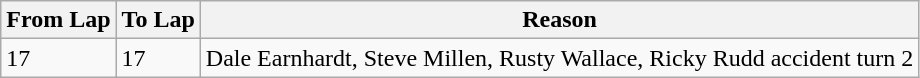<table class="wikitable">
<tr>
<th>From Lap</th>
<th>To Lap</th>
<th>Reason</th>
</tr>
<tr>
<td>17</td>
<td>17</td>
<td>Dale Earnhardt, Steve Millen, Rusty Wallace, Ricky Rudd accident turn 2</td>
</tr>
</table>
